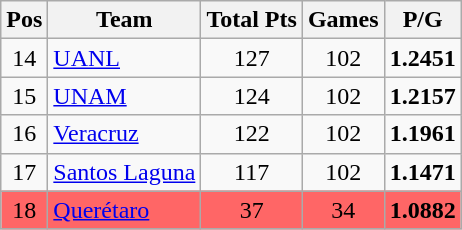<table class="wikitable sortable" style="text-align: center;">
<tr>
<th>Pos</th>
<th>Team</th>
<th>Total Pts</th>
<th>Games</th>
<th>P/G</th>
</tr>
<tr>
<td>14</td>
<td style="text-align:left"><a href='#'>UANL</a></td>
<td>127</td>
<td>102</td>
<td><strong>1.2451</strong></td>
</tr>
<tr>
<td>15</td>
<td style="text-align:left"><a href='#'>UNAM</a></td>
<td>124</td>
<td>102</td>
<td><strong>1.2157</strong></td>
</tr>
<tr>
<td>16</td>
<td style="text-align:left"><a href='#'>Veracruz</a></td>
<td>122</td>
<td>102</td>
<td><strong>1.1961</strong></td>
</tr>
<tr>
<td>17</td>
<td style="text-align:left"><a href='#'>Santos Laguna</a></td>
<td>117</td>
<td>102</td>
<td><strong>1.1471</strong></td>
</tr>
<tr style="background:#FF6666">
<td>18</td>
<td style="text-align:left"><a href='#'>Querétaro</a></td>
<td>37</td>
<td>34</td>
<td><strong>1.0882</strong></td>
</tr>
</table>
